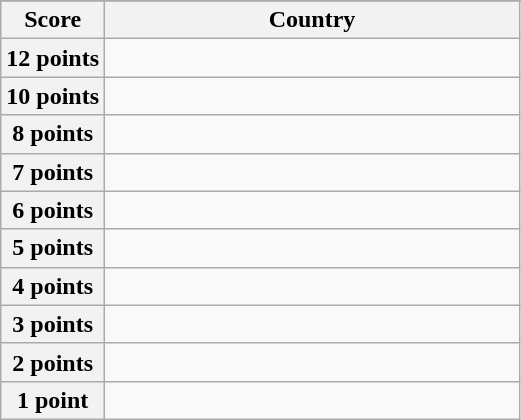<table class="wikitable">
<tr>
</tr>
<tr>
<th scope="col" width="20%">Score</th>
<th scope="col">Country</th>
</tr>
<tr>
<th scope="row">12 points</th>
<td></td>
</tr>
<tr>
<th scope="row">10 points</th>
<td></td>
</tr>
<tr>
<th scope="row">8 points</th>
<td></td>
</tr>
<tr>
<th scope="row">7 points</th>
<td></td>
</tr>
<tr>
<th scope="row">6 points</th>
<td></td>
</tr>
<tr>
<th scope="row">5 points</th>
<td></td>
</tr>
<tr>
<th scope="row">4 points</th>
<td></td>
</tr>
<tr>
<th scope="row">3 points</th>
<td></td>
</tr>
<tr>
<th scope="row">2 points</th>
<td></td>
</tr>
<tr>
<th scope="row">1 point</th>
<td></td>
</tr>
</table>
